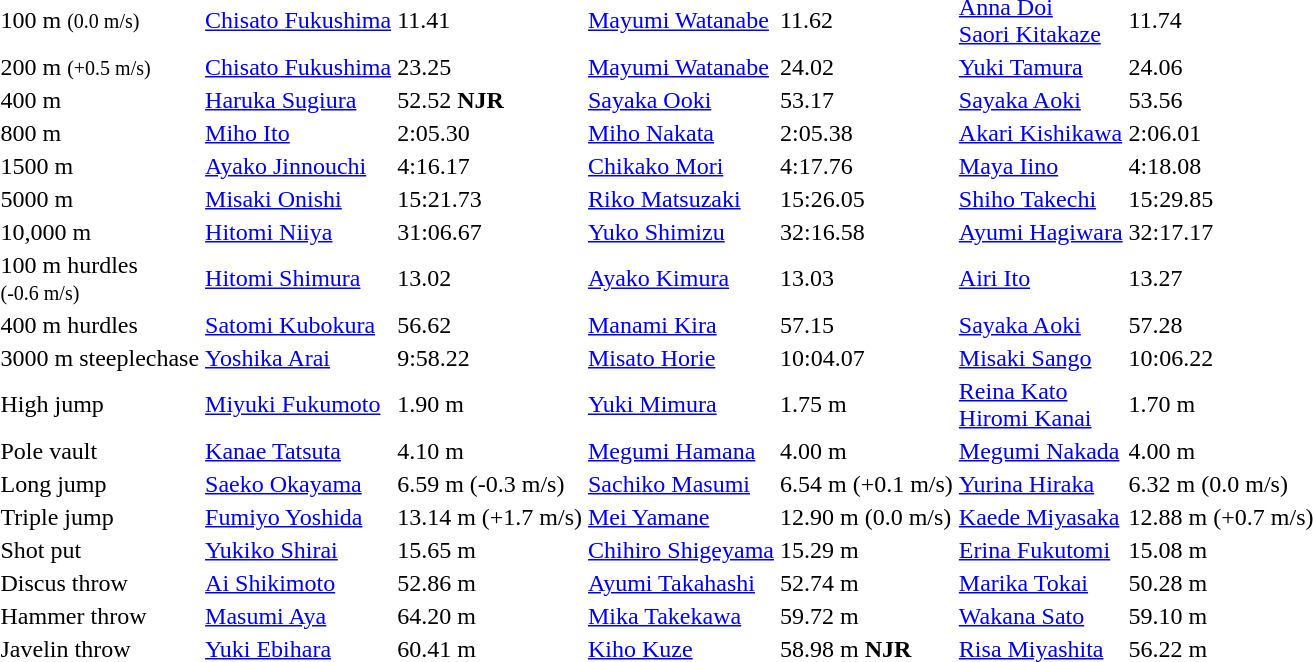<table>
<tr>
<td>100 m <small>(0.0 m/s)</small></td>
<td><a href='#'>Chisato Fukushima</a></td>
<td>11.41</td>
<td><a href='#'>Mayumi Watanabe</a></td>
<td>11.62</td>
<td><a href='#'>Anna Doi</a><br><a href='#'>Saori Kitakaze</a></td>
<td>11.74</td>
</tr>
<tr>
<td>200 m <small>(+0.5 m/s)</small></td>
<td><a href='#'>Chisato Fukushima</a></td>
<td>23.25</td>
<td><a href='#'>Mayumi Watanabe</a></td>
<td>24.02</td>
<td><a href='#'>Yuki Tamura</a></td>
<td>24.06</td>
</tr>
<tr>
<td>400 m</td>
<td><a href='#'>Haruka Sugiura</a></td>
<td>52.52 <strong>NJR</strong></td>
<td><a href='#'>Sayaka Ooki</a></td>
<td>53.17</td>
<td><a href='#'>Sayaka Aoki</a></td>
<td>53.56</td>
</tr>
<tr>
<td>800 m</td>
<td><a href='#'>Miho Ito</a></td>
<td>2:05.30</td>
<td><a href='#'>Miho Nakata</a></td>
<td>2:05.38</td>
<td><a href='#'>Akari Kishikawa</a></td>
<td>2:06.01</td>
</tr>
<tr>
<td>1500 m</td>
<td><a href='#'>Ayako Jinnouchi</a></td>
<td>4:16.17</td>
<td><a href='#'>Chikako Mori</a></td>
<td>4:17.76</td>
<td><a href='#'>Maya Iino</a></td>
<td>4:18.08</td>
</tr>
<tr>
<td>5000 m</td>
<td><a href='#'>Misaki Onishi</a></td>
<td>15:21.73</td>
<td><a href='#'>Riko Matsuzaki</a></td>
<td>15:26.05</td>
<td><a href='#'>Shiho Takechi</a></td>
<td>15:29.85</td>
</tr>
<tr>
<td>10,000 m</td>
<td><a href='#'>Hitomi Niiya</a></td>
<td>31:06.67 </td>
<td><a href='#'>Yuko Shimizu</a></td>
<td>32:16.58</td>
<td><a href='#'>Ayumi Hagiwara</a></td>
<td>32:17.17</td>
</tr>
<tr>
<td>100 m hurdles<br> <small>(-0.6 m/s)</small></td>
<td><a href='#'>Hitomi Shimura</a></td>
<td>13.02 </td>
<td><a href='#'>Ayako Kimura</a></td>
<td>13.03 </td>
<td><a href='#'>Airi Ito</a></td>
<td>13.27</td>
</tr>
<tr>
<td>400 m hurdles</td>
<td><a href='#'>Satomi Kubokura</a></td>
<td>56.62</td>
<td><a href='#'>Manami Kira</a></td>
<td>57.15</td>
<td><a href='#'>Sayaka Aoki</a></td>
<td>57.28</td>
</tr>
<tr>
<td>3000 m steeplechase</td>
<td><a href='#'>Yoshika Arai</a></td>
<td>9:58.22</td>
<td><a href='#'>Misato Horie</a></td>
<td>10:04.07</td>
<td><a href='#'>Misaki Sango</a></td>
<td>10:06.22</td>
</tr>
<tr>
<td>High jump</td>
<td><a href='#'>Miyuki Fukumoto</a></td>
<td>1.90 m</td>
<td><a href='#'>Yuki Mimura</a></td>
<td>1.75 m</td>
<td><a href='#'>Reina Kato</a><br><a href='#'>Hiromi Kanai</a></td>
<td>1.70 m</td>
</tr>
<tr>
<td>Pole vault</td>
<td><a href='#'>Kanae Tatsuta</a></td>
<td>4.10 m</td>
<td><a href='#'>Megumi Hamana</a></td>
<td>4.00 m</td>
<td><a href='#'>Megumi Nakada</a></td>
<td>4.00 m</td>
</tr>
<tr>
<td>Long jump</td>
<td><a href='#'>Saeko Okayama</a></td>
<td>6.59 m (-0.3 m/s)</td>
<td><a href='#'>Sachiko Masumi</a></td>
<td>6.54 m (+0.1 m/s)</td>
<td><a href='#'>Yurina Hiraka</a></td>
<td>6.32 m (0.0 m/s)</td>
</tr>
<tr>
<td>Triple jump</td>
<td><a href='#'>Fumiyo Yoshida</a></td>
<td>13.14 m (+1.7 m/s)</td>
<td><a href='#'>Mei Yamane</a></td>
<td>12.90 m (0.0 m/s)</td>
<td><a href='#'>Kaede Miyasaka</a></td>
<td>12.88 m (+0.7 m/s)</td>
</tr>
<tr>
<td>Shot put</td>
<td><a href='#'>Yukiko Shirai</a></td>
<td>15.65 m</td>
<td><a href='#'>Chihiro Shigeyama</a></td>
<td>15.29 m</td>
<td><a href='#'>Erina Fukutomi</a></td>
<td>15.08 m</td>
</tr>
<tr>
<td>Discus throw</td>
<td><a href='#'>Ai Shikimoto</a></td>
<td>52.86 m</td>
<td><a href='#'>Ayumi Takahashi</a></td>
<td>52.74 m</td>
<td><a href='#'>Marika Tokai</a></td>
<td>50.28 m</td>
</tr>
<tr>
<td>Hammer throw</td>
<td><a href='#'>Masumi Aya</a></td>
<td>64.20 m</td>
<td><a href='#'>Mika Takekawa</a></td>
<td>59.72 m</td>
<td><a href='#'>Wakana Sato</a></td>
<td>59.10 m</td>
</tr>
<tr>
<td>Javelin throw</td>
<td><a href='#'>Yuki Ebihara</a></td>
<td>60.41 m</td>
<td><a href='#'>Kiho Kuze</a></td>
<td>58.98 m <strong>NJR</strong></td>
<td><a href='#'>Risa Miyashita</a></td>
<td>56.22 m</td>
</tr>
</table>
